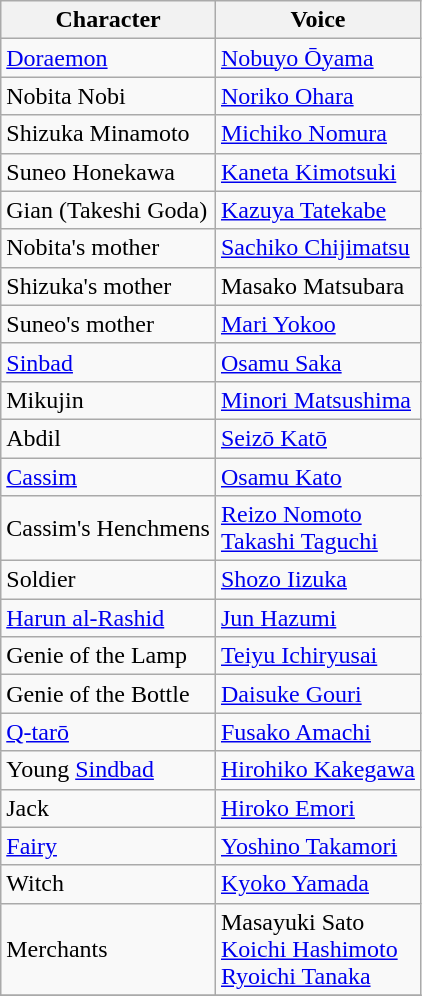<table class="wikitable">
<tr>
<th>Character</th>
<th>Voice</th>
</tr>
<tr>
<td><a href='#'>Doraemon</a></td>
<td><a href='#'>Nobuyo Ōyama</a></td>
</tr>
<tr>
<td>Nobita Nobi</td>
<td><a href='#'>Noriko Ohara</a></td>
</tr>
<tr>
<td>Shizuka Minamoto</td>
<td><a href='#'>Michiko Nomura</a></td>
</tr>
<tr>
<td>Suneo Honekawa</td>
<td><a href='#'>Kaneta Kimotsuki</a></td>
</tr>
<tr>
<td>Gian (Takeshi Goda)</td>
<td><a href='#'>Kazuya Tatekabe</a></td>
</tr>
<tr>
<td>Nobita's mother</td>
<td><a href='#'>Sachiko Chijimatsu</a></td>
</tr>
<tr>
<td>Shizuka's mother</td>
<td>Masako Matsubara</td>
</tr>
<tr>
<td>Suneo's mother</td>
<td><a href='#'>Mari Yokoo</a></td>
</tr>
<tr>
<td><a href='#'>Sinbad</a></td>
<td><a href='#'>Osamu Saka</a></td>
</tr>
<tr>
<td>Mikujin</td>
<td><a href='#'>Minori Matsushima</a></td>
</tr>
<tr>
<td>Abdil</td>
<td><a href='#'>Seizō Katō</a></td>
</tr>
<tr>
<td><a href='#'>Cassim</a></td>
<td><a href='#'>Osamu Kato</a></td>
</tr>
<tr>
<td>Cassim's Henchmens</td>
<td><a href='#'>Reizo Nomoto</a><br><a href='#'>Takashi Taguchi</a></td>
</tr>
<tr>
<td>Soldier</td>
<td><a href='#'>Shozo Iizuka</a></td>
</tr>
<tr>
<td><a href='#'>Harun al-Rashid</a></td>
<td><a href='#'>Jun Hazumi</a></td>
</tr>
<tr>
<td>Genie of the Lamp</td>
<td><a href='#'>Teiyu Ichiryusai</a></td>
</tr>
<tr>
<td>Genie of the Bottle</td>
<td><a href='#'>Daisuke Gouri</a></td>
</tr>
<tr>
<td><a href='#'>Q-tarō</a></td>
<td><a href='#'>Fusako Amachi</a></td>
</tr>
<tr>
<td>Young <a href='#'>Sindbad</a></td>
<td><a href='#'>Hirohiko Kakegawa</a></td>
</tr>
<tr>
<td>Jack</td>
<td><a href='#'>Hiroko Emori</a></td>
</tr>
<tr>
<td><a href='#'>Fairy</a></td>
<td><a href='#'>Yoshino Takamori</a></td>
</tr>
<tr>
<td>Witch</td>
<td><a href='#'>Kyoko Yamada</a></td>
</tr>
<tr>
<td>Merchants</td>
<td>Masayuki Sato<br><a href='#'>Koichi Hashimoto</a><br><a href='#'>Ryoichi Tanaka</a></td>
</tr>
<tr>
</tr>
</table>
